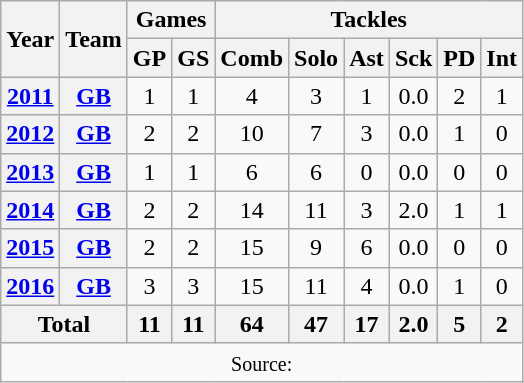<table class=wikitable style="text-align:center;">
<tr>
<th rowspan="2">Year</th>
<th rowspan="2">Team</th>
<th colspan="2">Games</th>
<th colspan="6">Tackles</th>
</tr>
<tr>
<th>GP</th>
<th>GS</th>
<th>Comb</th>
<th>Solo</th>
<th>Ast</th>
<th>Sck</th>
<th>PD</th>
<th>Int</th>
</tr>
<tr>
<th><a href='#'>2011</a></th>
<th><a href='#'>GB</a></th>
<td>1</td>
<td>1</td>
<td>4</td>
<td>3</td>
<td>1</td>
<td>0.0</td>
<td>2</td>
<td>1</td>
</tr>
<tr>
<th><a href='#'>2012</a></th>
<th><a href='#'>GB</a></th>
<td>2</td>
<td>2</td>
<td>10</td>
<td>7</td>
<td>3</td>
<td>0.0</td>
<td>1</td>
<td>0</td>
</tr>
<tr>
<th><a href='#'>2013</a></th>
<th><a href='#'>GB</a></th>
<td>1</td>
<td>1</td>
<td>6</td>
<td>6</td>
<td>0</td>
<td>0.0</td>
<td>0</td>
<td>0</td>
</tr>
<tr>
<th><a href='#'>2014</a></th>
<th><a href='#'>GB</a></th>
<td>2</td>
<td>2</td>
<td>14</td>
<td>11</td>
<td>3</td>
<td>2.0</td>
<td>1</td>
<td>1</td>
</tr>
<tr>
<th><a href='#'>2015</a></th>
<th><a href='#'>GB</a></th>
<td>2</td>
<td>2</td>
<td>15</td>
<td>9</td>
<td>6</td>
<td>0.0</td>
<td>0</td>
<td>0</td>
</tr>
<tr>
<th><a href='#'>2016</a></th>
<th><a href='#'>GB</a></th>
<td>3</td>
<td>3</td>
<td>15</td>
<td>11</td>
<td>4</td>
<td>0.0</td>
<td>1</td>
<td>0</td>
</tr>
<tr>
<th colspan="2">Total</th>
<th>11</th>
<th>11</th>
<th>64</th>
<th>47</th>
<th>17</th>
<th>2.0</th>
<th>5</th>
<th>2</th>
</tr>
<tr>
<td colspan="10"><small>Source: </small></td>
</tr>
</table>
